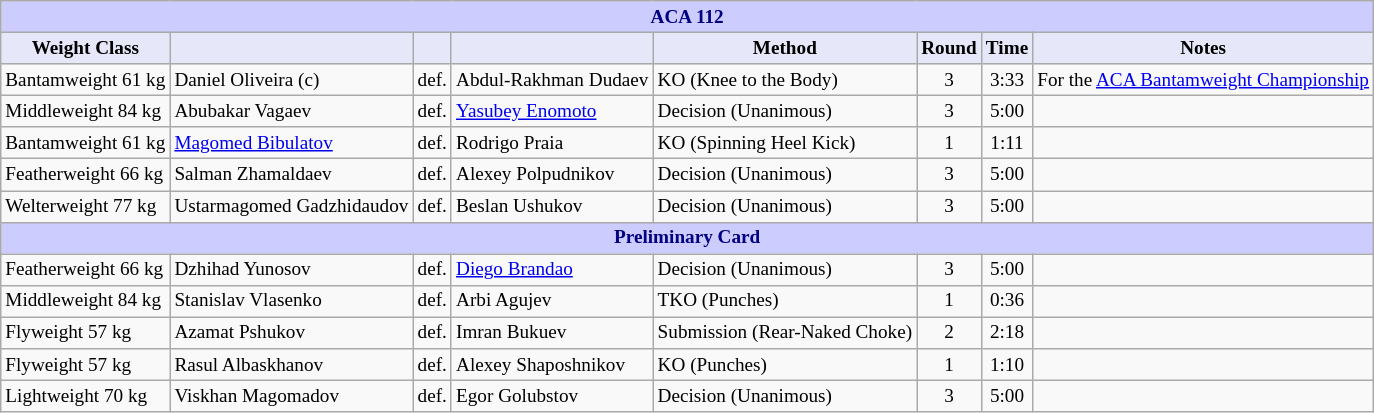<table class="wikitable" style="font-size: 80%;">
<tr>
<th colspan="8" style="background-color: #ccf; color: #000080; text-align: center;"><strong>ACA 112</strong></th>
</tr>
<tr>
<th colspan="1" style="background-color: #E6E8FA; color: #000000; text-align: center;">Weight Class</th>
<th colspan="1" style="background-color: #E6E8FA; color: #000000; text-align: center;"></th>
<th colspan="1" style="background-color: #E6E8FA; color: #000000; text-align: center;"></th>
<th colspan="1" style="background-color: #E6E8FA; color: #000000; text-align: center;"></th>
<th colspan="1" style="background-color: #E6E8FA; color: #000000; text-align: center;">Method</th>
<th colspan="1" style="background-color: #E6E8FA; color: #000000; text-align: center;">Round</th>
<th colspan="1" style="background-color: #E6E8FA; color: #000000; text-align: center;">Time</th>
<th colspan="1" style="background-color: #E6E8FA; color: #000000; text-align: center;">Notes</th>
</tr>
<tr>
<td>Bantamweight 61 kg</td>
<td> Daniel Oliveira (c)</td>
<td>def.</td>
<td> Abdul-Rakhman Dudaev</td>
<td>KO (Knee to the Body)</td>
<td align=center>3</td>
<td align=center>3:33</td>
<td>For the <a href='#'>ACA Bantamweight Championship</a></td>
</tr>
<tr>
<td>Middleweight 84 kg</td>
<td> Abubakar Vagaev</td>
<td>def.</td>
<td> <a href='#'>Yasubey Enomoto</a></td>
<td>Decision (Unanimous)</td>
<td align=center>3</td>
<td align=center>5:00</td>
<td></td>
</tr>
<tr>
<td>Bantamweight 61 kg</td>
<td> <a href='#'>Magomed Bibulatov</a></td>
<td>def.</td>
<td> Rodrigo Praia</td>
<td>KO (Spinning Heel Kick)</td>
<td align=center>1</td>
<td align=center>1:11</td>
<td></td>
</tr>
<tr>
<td>Featherweight 66 kg</td>
<td> Salman Zhamaldaev</td>
<td>def.</td>
<td> Alexey Polpudnikov</td>
<td>Decision (Unanimous)</td>
<td align=center>3</td>
<td align=center>5:00</td>
<td></td>
</tr>
<tr>
<td>Welterweight 77 kg</td>
<td> Ustarmagomed Gadzhidaudov</td>
<td>def.</td>
<td> Beslan Ushukov</td>
<td>Decision (Unanimous)</td>
<td align=center>3</td>
<td align=center>5:00</td>
<td></td>
</tr>
<tr>
<th colspan="8" style="background-color: #ccf; color: #000080; text-align: center;"><strong>Preliminary Card</strong></th>
</tr>
<tr>
<td>Featherweight 66 kg</td>
<td> Dzhihad Yunosov</td>
<td>def.</td>
<td> <a href='#'>Diego Brandao</a></td>
<td>Decision (Unanimous)</td>
<td align=center>3</td>
<td align=center>5:00</td>
<td></td>
</tr>
<tr>
<td>Middleweight 84 kg</td>
<td> Stanislav Vlasenko</td>
<td>def.</td>
<td> Arbi Agujev</td>
<td>TKO (Punches)</td>
<td align=center>1</td>
<td align=center>0:36</td>
<td></td>
</tr>
<tr>
<td>Flyweight 57 kg</td>
<td> Azamat Pshukov</td>
<td>def.</td>
<td> Imran Bukuev</td>
<td>Submission (Rear-Naked Choke)</td>
<td align=center>2</td>
<td align=center>2:18</td>
<td></td>
</tr>
<tr>
<td>Flyweight 57 kg</td>
<td> Rasul Albaskhanov</td>
<td>def.</td>
<td> Alexey Shaposhnikov</td>
<td>KO (Punches)</td>
<td align=center>1</td>
<td align=center>1:10</td>
<td></td>
</tr>
<tr>
<td>Lightweight 70 kg</td>
<td> Viskhan Magomadov</td>
<td>def.</td>
<td> Egor Golubstov</td>
<td>Decision (Unanimous)</td>
<td align=center>3</td>
<td align=center>5:00</td>
<td></td>
</tr>
</table>
